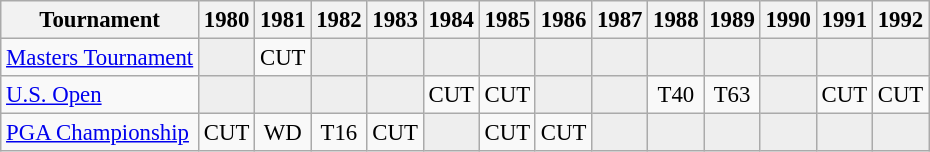<table class="wikitable" style="font-size:95%;text-align:center;">
<tr>
<th>Tournament</th>
<th>1980</th>
<th>1981</th>
<th>1982</th>
<th>1983</th>
<th>1984</th>
<th>1985</th>
<th>1986</th>
<th>1987</th>
<th>1988</th>
<th>1989</th>
<th>1990</th>
<th>1991</th>
<th>1992</th>
</tr>
<tr>
<td align=left><a href='#'>Masters Tournament</a></td>
<td style="background:#eeeeee;"></td>
<td>CUT</td>
<td style="background:#eeeeee;"></td>
<td style="background:#eeeeee;"></td>
<td style="background:#eeeeee;"></td>
<td style="background:#eeeeee;"></td>
<td style="background:#eeeeee;"></td>
<td style="background:#eeeeee;"></td>
<td style="background:#eeeeee;"></td>
<td style="background:#eeeeee;"></td>
<td style="background:#eeeeee;"></td>
<td style="background:#eeeeee;"></td>
<td style="background:#eeeeee;"></td>
</tr>
<tr>
<td align=left><a href='#'>U.S. Open</a></td>
<td style="background:#eeeeee;"></td>
<td style="background:#eeeeee;"></td>
<td style="background:#eeeeee;"></td>
<td style="background:#eeeeee;"></td>
<td>CUT</td>
<td>CUT</td>
<td style="background:#eeeeee;"></td>
<td style="background:#eeeeee;"></td>
<td>T40</td>
<td>T63</td>
<td style="background:#eeeeee;"></td>
<td>CUT</td>
<td>CUT</td>
</tr>
<tr>
<td align=left><a href='#'>PGA Championship</a></td>
<td>CUT</td>
<td>WD</td>
<td>T16</td>
<td>CUT</td>
<td style="background:#eeeeee;"></td>
<td>CUT</td>
<td>CUT</td>
<td style="background:#eeeeee;"></td>
<td style="background:#eeeeee;"></td>
<td style="background:#eeeeee;"></td>
<td style="background:#eeeeee;"></td>
<td style="background:#eeeeee;"></td>
<td style="background:#eeeeee;"></td>
</tr>
</table>
